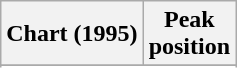<table class="wikitable sortable">
<tr>
<th>Chart (1995)</th>
<th>Peak<br>position</th>
</tr>
<tr>
</tr>
<tr>
</tr>
<tr>
</tr>
</table>
